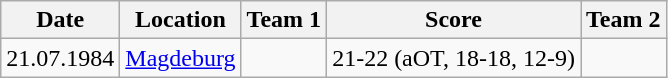<table class="wikitable">
<tr>
<th scope="col">Date</th>
<th scope="col">Location</th>
<th scope="col">Team 1</th>
<th scope="col">Score</th>
<th scope="col">Team 2</th>
</tr>
<tr>
<td>21.07.1984</td>
<td><a href='#'>Magdeburg</a></td>
<td></td>
<td>21-22 (aOT, 18-18, 12-9)</td>
<td><strong></strong></td>
</tr>
</table>
